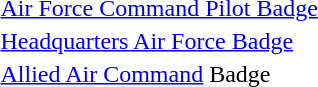<table>
<tr>
<td></td>
<td><a href='#'>Air Force Command Pilot Badge</a></td>
</tr>
<tr>
<td></td>
<td><a href='#'>Headquarters Air Force Badge</a></td>
</tr>
<tr>
<td></td>
<td><a href='#'>Allied Air Command</a> Badge</td>
</tr>
</table>
